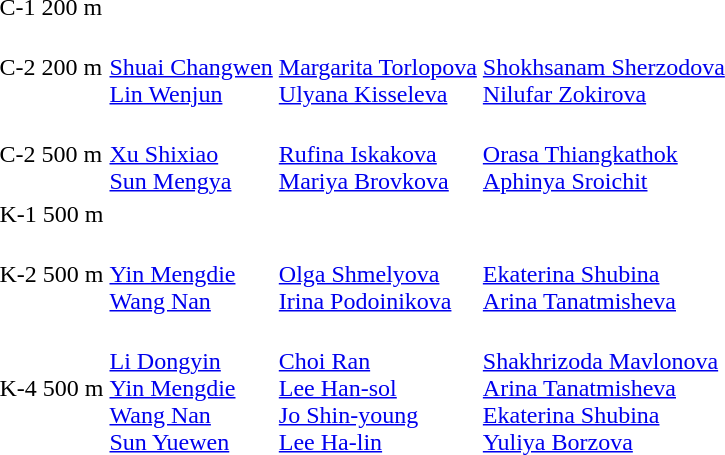<table>
<tr>
<td>C-1 200 m<br></td>
<td></td>
<td></td>
<td></td>
</tr>
<tr>
<td>C-2 200 m<br></td>
<td><br><a href='#'>Shuai Changwen</a><br><a href='#'>Lin Wenjun</a></td>
<td><br><a href='#'>Margarita Torlopova</a><br><a href='#'>Ulyana Kisseleva</a></td>
<td><br><a href='#'>Shokhsanam Sherzodova</a><br><a href='#'>Nilufar Zokirova</a></td>
</tr>
<tr>
<td>C-2 500 m<br></td>
<td><br><a href='#'>Xu Shixiao</a><br><a href='#'>Sun Mengya</a></td>
<td><br><a href='#'>Rufina Iskakova</a><br><a href='#'>Mariya Brovkova</a></td>
<td><br><a href='#'>Orasa Thiangkathok</a><br><a href='#'>Aphinya Sroichit</a></td>
</tr>
<tr>
<td>K-1 500 m<br></td>
<td></td>
<td></td>
<td></td>
</tr>
<tr>
<td>K-2 500 m<br></td>
<td><br><a href='#'>Yin Mengdie</a><br><a href='#'>Wang Nan</a></td>
<td><br><a href='#'>Olga Shmelyova</a><br><a href='#'>Irina Podoinikova</a></td>
<td><br><a href='#'>Ekaterina Shubina</a><br><a href='#'>Arina Tanatmisheva</a></td>
</tr>
<tr>
<td>K-4 500 m<br></td>
<td><br><a href='#'>Li Dongyin</a><br><a href='#'>Yin Mengdie</a><br><a href='#'>Wang Nan</a><br><a href='#'>Sun Yuewen</a></td>
<td><br><a href='#'>Choi Ran</a><br><a href='#'>Lee Han-sol</a><br><a href='#'>Jo Shin-young</a><br><a href='#'>Lee Ha-lin</a></td>
<td><br><a href='#'>Shakhrizoda Mavlonova</a><br><a href='#'>Arina Tanatmisheva</a><br><a href='#'>Ekaterina Shubina</a><br><a href='#'>Yuliya Borzova</a></td>
</tr>
</table>
